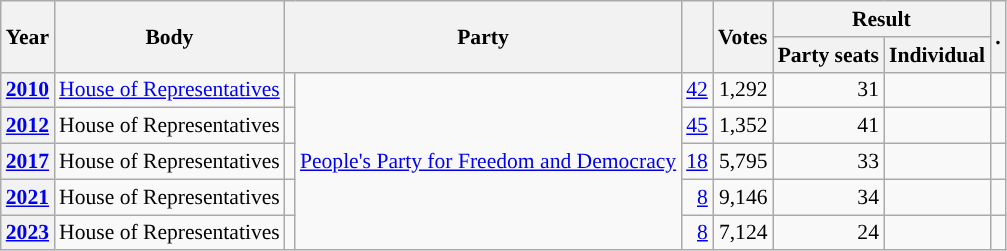<table class="wikitable plainrowheaders sortable" border=2 cellpadding=4 cellspacing=0 style="border: 1px #aaa solid; font-size: 90%; text-align:center;">
<tr>
<th scope="col" rowspan=2>Year</th>
<th scope="col" rowspan=2>Body</th>
<th scope="col" colspan=2 rowspan=2>Party</th>
<th scope="col" rowspan=2></th>
<th scope="col" rowspan=2>Votes</th>
<th scope="colgroup" colspan=2>Result</th>
<th scope="col" rowspan=2 class="unsortable">.</th>
</tr>
<tr>
<th scope="col">Party seats</th>
<th scope="col">Individual</th>
</tr>
<tr>
<th scope="row"><a href='#'>2010</a></th>
<td><a href='#'>House of Representatives</a></td>
<td style="background-color:"></td>
<td rowspan="5"><a href='#'>People's Party for Freedom and Democracy</a></td>
<td style=text-align:right><a href='#'>42</a></td>
<td style=text-align:right>1,292</td>
<td style=text-align:right>31</td>
<td></td>
<td></td>
</tr>
<tr>
<th scope="row"><a href='#'>2012</a></th>
<td>House of Representatives</td>
<td style="background-color:"></td>
<td style=text-align:right><a href='#'>45</a></td>
<td style=text-align:right>1,352</td>
<td style=text-align:right>41</td>
<td></td>
<td></td>
</tr>
<tr>
<th scope="row"><a href='#'>2017</a></th>
<td>House of Representatives</td>
<td style="background-color:"></td>
<td style=text-align:right><a href='#'>18</a></td>
<td style=text-align:right>5,795</td>
<td style=text-align:right>33</td>
<td></td>
<td></td>
</tr>
<tr>
<th scope="row"><a href='#'>2021</a></th>
<td>House of Representatives</td>
<td style="background-color:"></td>
<td style=text-align:right><a href='#'>8</a></td>
<td style=text-align:right>9,146</td>
<td style=text-align:right>34</td>
<td></td>
<td></td>
</tr>
<tr>
<th scope="row"><a href='#'>2023</a></th>
<td>House of Representatives</td>
<td style="background-color:"></td>
<td style=text-align:right><a href='#'>8</a></td>
<td style=text-align:right>7,124</td>
<td style=text-align:right>24</td>
<td></td>
<td></td>
</tr>
</table>
